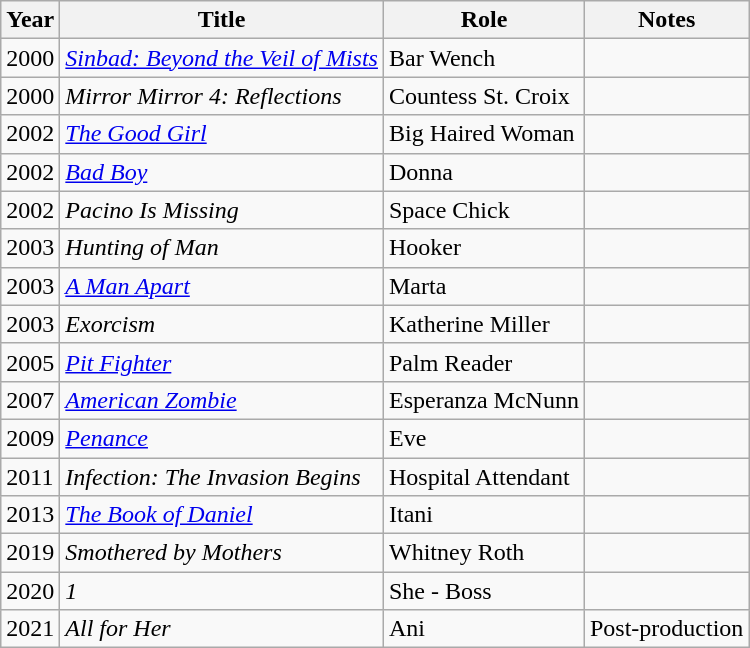<table class="wikitable sortable">
<tr>
<th>Year</th>
<th>Title</th>
<th>Role</th>
<th>Notes</th>
</tr>
<tr>
<td>2000</td>
<td><em><a href='#'>Sinbad: Beyond the Veil of Mists</a></em></td>
<td>Bar Wench</td>
<td></td>
</tr>
<tr>
<td>2000</td>
<td><em>Mirror Mirror 4: Reflections</em></td>
<td>Countess St. Croix</td>
<td></td>
</tr>
<tr>
<td>2002</td>
<td><em><a href='#'>The Good Girl</a></em></td>
<td>Big Haired Woman</td>
<td></td>
</tr>
<tr>
<td>2002</td>
<td><a href='#'><em>Bad Boy</em></a></td>
<td>Donna</td>
<td></td>
</tr>
<tr>
<td>2002</td>
<td><em>Pacino Is Missing</em></td>
<td>Space Chick</td>
<td></td>
</tr>
<tr>
<td>2003</td>
<td><em>Hunting of Man</em></td>
<td>Hooker</td>
<td></td>
</tr>
<tr>
<td>2003</td>
<td><em><a href='#'>A Man Apart</a></em></td>
<td>Marta</td>
<td></td>
</tr>
<tr>
<td>2003</td>
<td><em>Exorcism</em></td>
<td>Katherine Miller</td>
<td></td>
</tr>
<tr>
<td>2005</td>
<td><a href='#'><em>Pit Fighter</em></a></td>
<td>Palm Reader</td>
<td></td>
</tr>
<tr>
<td>2007</td>
<td><em><a href='#'>American Zombie</a></em></td>
<td>Esperanza McNunn</td>
<td></td>
</tr>
<tr>
<td>2009</td>
<td><a href='#'><em>Penance</em></a></td>
<td>Eve</td>
<td></td>
</tr>
<tr>
<td>2011</td>
<td><em>Infection: The Invasion Begins</em></td>
<td>Hospital Attendant</td>
<td></td>
</tr>
<tr>
<td>2013</td>
<td><a href='#'><em>The Book of Daniel</em></a></td>
<td>Itani</td>
<td></td>
</tr>
<tr>
<td>2019</td>
<td><em>Smothered by Mothers</em></td>
<td>Whitney Roth</td>
<td></td>
</tr>
<tr>
<td>2020</td>
<td><em>1</em></td>
<td>She - Boss</td>
<td></td>
</tr>
<tr>
<td>2021</td>
<td><em>All for Her</em></td>
<td>Ani</td>
<td>Post-production</td>
</tr>
</table>
